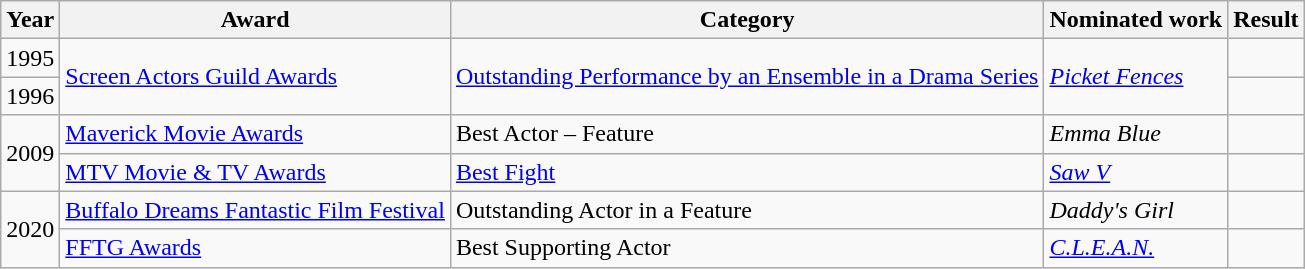<table class="wikitable">
<tr>
<th>Year</th>
<th>Award</th>
<th>Category</th>
<th>Nominated work</th>
<th>Result</th>
</tr>
<tr>
<td>1995</td>
<td rowspan="2"><a href='#'>Screen Actors Guild Awards</a></td>
<td rowspan="2"><a href='#'>Outstanding Performance by an Ensemble in a Drama Series</a></td>
<td rowspan="2"><em><a href='#'>Picket Fences</a></em></td>
<td></td>
</tr>
<tr>
<td>1996</td>
<td></td>
</tr>
<tr>
<td rowspan="2">2009</td>
<td><a href='#'>Maverick Movie Awards</a></td>
<td>Best Actor – Feature</td>
<td><em>Emma Blue</em></td>
<td></td>
</tr>
<tr>
<td><a href='#'>MTV Movie & TV Awards</a></td>
<td><a href='#'>Best Fight</a> </td>
<td><em><a href='#'>Saw V</a></em></td>
<td></td>
</tr>
<tr>
<td rowspan="2">2020</td>
<td><a href='#'>Buffalo Dreams Fantastic Film Festival</a></td>
<td>Outstanding Actor in a Feature</td>
<td><em>Daddy's Girl</em></td>
<td></td>
</tr>
<tr>
<td><a href='#'>FFTG Awards</a></td>
<td>Best Supporting Actor</td>
<td><em><a href='#'>C.L.E.A.N.</a></em></td>
<td></td>
</tr>
</table>
